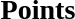<table width=100%>
<tr>
<td width=50% valign=top><br><h3>Points</h3>




</td>
</tr>
</table>
